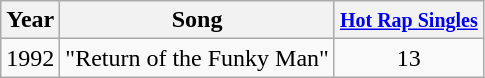<table class="wikitable">
<tr>
<th>Year</th>
<th>Song</th>
<th><a href='#'><small>Hot Rap Singles</small></a></th>
</tr>
<tr>
<td>1992</td>
<td>"Return of the Funky Man"</td>
<td align="center">13</td>
</tr>
</table>
